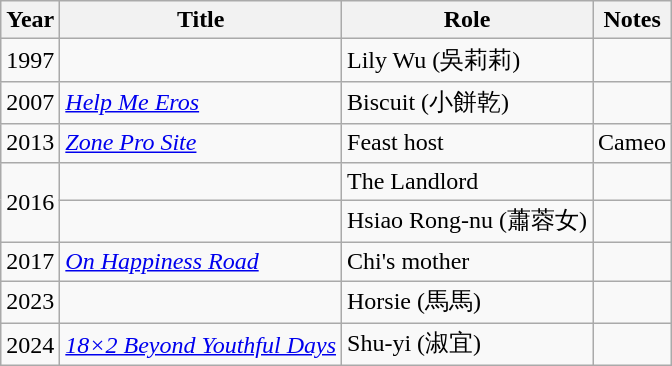<table class="wikitable">
<tr>
<th>Year</th>
<th>Title</th>
<th>Role</th>
<th>Notes</th>
</tr>
<tr>
<td>1997</td>
<td><em></em></td>
<td>Lily Wu (吳莉莉)</td>
<td></td>
</tr>
<tr>
<td>2007</td>
<td><em><a href='#'>Help Me Eros</a></em></td>
<td>Biscuit (小餅乾)</td>
<td></td>
</tr>
<tr>
<td>2013</td>
<td><em><a href='#'>Zone Pro Site</a></em></td>
<td>Feast host</td>
<td>Cameo</td>
</tr>
<tr>
<td rowspan="2">2016</td>
<td><em></em></td>
<td>The Landlord</td>
<td></td>
</tr>
<tr>
<td><em></em></td>
<td>Hsiao Rong-nu (蕭蓉女)</td>
<td></td>
</tr>
<tr>
<td>2017</td>
<td><em><a href='#'>On Happiness Road</a></em></td>
<td>Chi's mother</td>
<td></td>
</tr>
<tr>
<td>2023</td>
<td><em></em></td>
<td>Horsie (馬馬)</td>
<td></td>
</tr>
<tr>
<td>2024</td>
<td><em><a href='#'>18×2 Beyond Youthful Days</a></em></td>
<td>Shu-yi (淑宜)</td>
<td></td>
</tr>
</table>
